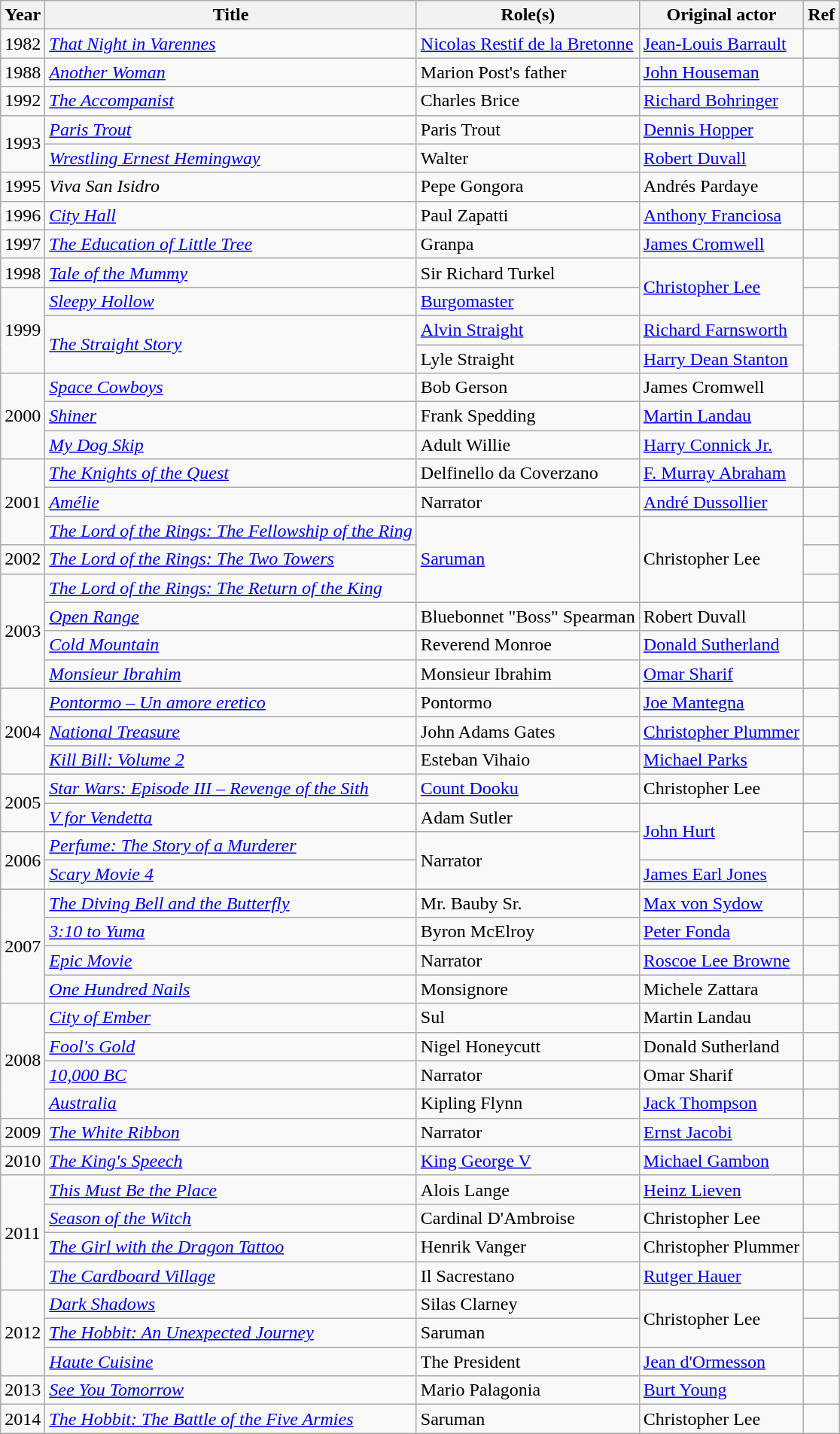<table class="wikitable plainrowheaders sortable">
<tr>
<th scope="col">Year</th>
<th scope="col">Title</th>
<th scope="col">Role(s)</th>
<th scope="col">Original actor</th>
<th scope="col" class="unsortable">Ref</th>
</tr>
<tr>
<td>1982</td>
<td><em><a href='#'>That Night in Varennes</a></em></td>
<td><a href='#'>Nicolas Restif de la Bretonne</a></td>
<td><a href='#'>Jean-Louis Barrault</a></td>
<td></td>
</tr>
<tr>
<td>1988</td>
<td><em><a href='#'>Another Woman</a></em></td>
<td>Marion Post's father</td>
<td><a href='#'>John Houseman</a></td>
<td></td>
</tr>
<tr>
<td>1992</td>
<td><em><a href='#'>The Accompanist</a></em></td>
<td>Charles Brice</td>
<td><a href='#'>Richard Bohringer</a></td>
<td></td>
</tr>
<tr>
<td rowspan=2>1993</td>
<td><em><a href='#'>Paris Trout</a></em></td>
<td>Paris Trout</td>
<td><a href='#'>Dennis Hopper</a></td>
<td></td>
</tr>
<tr>
<td><em><a href='#'>Wrestling Ernest Hemingway</a></em></td>
<td>Walter</td>
<td><a href='#'>Robert Duvall</a></td>
<td></td>
</tr>
<tr>
<td>1995</td>
<td><em>Viva San Isidro</em></td>
<td>Pepe Gongora</td>
<td>Andrés Pardaye</td>
<td></td>
</tr>
<tr>
<td>1996</td>
<td><em><a href='#'>City Hall</a></em></td>
<td>Paul Zapatti</td>
<td><a href='#'>Anthony Franciosa</a></td>
<td></td>
</tr>
<tr>
<td>1997</td>
<td><em><a href='#'>The Education of Little Tree</a></em></td>
<td>Granpa</td>
<td><a href='#'>James Cromwell</a></td>
<td></td>
</tr>
<tr>
<td>1998</td>
<td><em><a href='#'>Tale of the Mummy</a></em></td>
<td>Sir Richard Turkel</td>
<td rowspan=2><a href='#'>Christopher Lee</a></td>
<td></td>
</tr>
<tr>
<td rowspan=3>1999</td>
<td><em><a href='#'>Sleepy Hollow</a></em></td>
<td><a href='#'>Burgomaster</a></td>
<td></td>
</tr>
<tr>
<td rowspan=2><em><a href='#'>The Straight Story</a></em></td>
<td><a href='#'>Alvin Straight</a></td>
<td><a href='#'>Richard Farnsworth</a></td>
<td rowspan=2></td>
</tr>
<tr>
<td>Lyle Straight</td>
<td><a href='#'>Harry Dean Stanton</a></td>
</tr>
<tr>
<td rowspan=3>2000</td>
<td><em><a href='#'>Space Cowboys</a></em></td>
<td>Bob Gerson</td>
<td>James Cromwell</td>
<td></td>
</tr>
<tr>
<td><em><a href='#'>Shiner</a></em></td>
<td>Frank Spedding</td>
<td><a href='#'>Martin Landau</a></td>
<td></td>
</tr>
<tr>
<td><em><a href='#'>My Dog Skip</a></em></td>
<td>Adult Willie</td>
<td><a href='#'>Harry Connick Jr.</a></td>
<td></td>
</tr>
<tr>
<td rowspan=3>2001</td>
<td><em><a href='#'>The Knights of the Quest</a></em></td>
<td>Delfinello da Coverzano</td>
<td><a href='#'>F. Murray Abraham</a></td>
<td></td>
</tr>
<tr>
<td><em><a href='#'>Amélie</a></em></td>
<td>Narrator</td>
<td><a href='#'>André Dussollier</a></td>
<td></td>
</tr>
<tr>
<td><em><a href='#'>The Lord of the Rings: The Fellowship of the Ring</a></em></td>
<td rowspan=3><a href='#'>Saruman</a></td>
<td rowspan=3>Christopher Lee</td>
<td></td>
</tr>
<tr>
<td>2002</td>
<td><em><a href='#'>The Lord of the Rings: The Two Towers</a></em></td>
<td></td>
</tr>
<tr>
<td rowspan=4>2003</td>
<td><em><a href='#'>The Lord of the Rings: The Return of the King</a></em></td>
<td></td>
</tr>
<tr>
<td><em><a href='#'>Open Range</a></em></td>
<td>Bluebonnet "Boss" Spearman</td>
<td>Robert Duvall</td>
<td></td>
</tr>
<tr>
<td><em><a href='#'>Cold Mountain</a></em></td>
<td>Reverend Monroe</td>
<td><a href='#'>Donald Sutherland</a></td>
<td></td>
</tr>
<tr>
<td><em><a href='#'>Monsieur Ibrahim</a></em></td>
<td>Monsieur Ibrahim</td>
<td><a href='#'>Omar Sharif</a></td>
<td></td>
</tr>
<tr>
<td rowspan=3>2004</td>
<td><em><a href='#'>Pontormo – Un amore eretico</a></em></td>
<td>Pontormo</td>
<td><a href='#'>Joe Mantegna</a></td>
<td></td>
</tr>
<tr>
<td><em><a href='#'>National Treasure</a></em></td>
<td>John Adams Gates</td>
<td><a href='#'>Christopher Plummer</a></td>
<td></td>
</tr>
<tr>
<td><em><a href='#'>Kill Bill: Volume 2</a></em></td>
<td>Esteban Vihaio</td>
<td><a href='#'>Michael Parks</a></td>
<td></td>
</tr>
<tr>
<td rowspan=2>2005</td>
<td><em><a href='#'>Star Wars: Episode III – Revenge of the Sith</a></em></td>
<td><a href='#'>Count Dooku</a></td>
<td>Christopher Lee</td>
<td></td>
</tr>
<tr>
<td><em><a href='#'>V for Vendetta</a></em></td>
<td>Adam Sutler</td>
<td rowspan=2><a href='#'>John Hurt</a></td>
<td></td>
</tr>
<tr>
<td rowspan=2>2006</td>
<td><em><a href='#'>Perfume: The Story of a Murderer</a></em></td>
<td rowspan=2>Narrator</td>
<td></td>
</tr>
<tr>
<td><em><a href='#'>Scary Movie 4</a></em></td>
<td><a href='#'>James Earl Jones</a></td>
<td></td>
</tr>
<tr>
<td rowspan=4>2007</td>
<td><em><a href='#'>The Diving Bell and the Butterfly</a></em></td>
<td>Mr. Bauby Sr.</td>
<td><a href='#'>Max von Sydow</a></td>
<td></td>
</tr>
<tr>
<td><em><a href='#'>3:10 to Yuma</a></em></td>
<td>Byron McElroy</td>
<td><a href='#'>Peter Fonda</a></td>
<td></td>
</tr>
<tr>
<td><em><a href='#'>Epic Movie</a></em></td>
<td>Narrator</td>
<td><a href='#'>Roscoe Lee Browne</a></td>
<td></td>
</tr>
<tr>
<td><em><a href='#'>One Hundred Nails</a></em></td>
<td>Monsignore</td>
<td>Michele Zattara</td>
<td></td>
</tr>
<tr>
<td rowspan=4>2008</td>
<td><em><a href='#'>City of Ember</a></em></td>
<td>Sul</td>
<td>Martin Landau</td>
<td></td>
</tr>
<tr>
<td><em><a href='#'>Fool's Gold</a></em></td>
<td>Nigel Honeycutt</td>
<td>Donald Sutherland</td>
<td></td>
</tr>
<tr>
<td><em><a href='#'>10,000 BC</a></em></td>
<td>Narrator</td>
<td>Omar Sharif</td>
<td></td>
</tr>
<tr>
<td><em><a href='#'>Australia</a></em></td>
<td>Kipling Flynn</td>
<td><a href='#'>Jack Thompson</a></td>
<td></td>
</tr>
<tr>
<td>2009</td>
<td><em><a href='#'>The White Ribbon</a></em></td>
<td>Narrator</td>
<td><a href='#'>Ernst Jacobi</a></td>
<td></td>
</tr>
<tr>
<td>2010</td>
<td><em><a href='#'>The King's Speech</a></em></td>
<td><a href='#'>King George V</a></td>
<td><a href='#'>Michael Gambon</a></td>
<td></td>
</tr>
<tr>
<td rowspan=4>2011</td>
<td><em><a href='#'>This Must Be the Place</a></em></td>
<td>Alois Lange</td>
<td><a href='#'>Heinz Lieven</a></td>
<td></td>
</tr>
<tr>
<td><em><a href='#'>Season of the Witch</a></em></td>
<td>Cardinal D'Ambroise</td>
<td>Christopher Lee</td>
<td></td>
</tr>
<tr>
<td><em><a href='#'>The Girl with the Dragon Tattoo</a></em></td>
<td>Henrik Vanger</td>
<td>Christopher Plummer</td>
<td></td>
</tr>
<tr>
<td><em><a href='#'>The Cardboard Village</a></em></td>
<td>Il Sacrestano</td>
<td><a href='#'>Rutger Hauer</a></td>
<td></td>
</tr>
<tr>
<td rowspan=3>2012</td>
<td><em><a href='#'>Dark Shadows</a></em></td>
<td>Silas Clarney</td>
<td rowspan=2>Christopher Lee</td>
<td></td>
</tr>
<tr>
<td><em><a href='#'>The Hobbit: An Unexpected Journey</a></em></td>
<td>Saruman</td>
<td></td>
</tr>
<tr>
<td><em><a href='#'>Haute Cuisine</a></em></td>
<td>The President</td>
<td><a href='#'>Jean d'Ormesson</a></td>
<td></td>
</tr>
<tr>
<td>2013</td>
<td><em><a href='#'>See You Tomorrow</a></em></td>
<td>Mario Palagonia</td>
<td><a href='#'>Burt Young</a></td>
<td></td>
</tr>
<tr>
<td>2014</td>
<td><em><a href='#'>The Hobbit: The Battle of the Five Armies</a></em></td>
<td>Saruman</td>
<td>Christopher Lee</td>
<td></td>
</tr>
</table>
